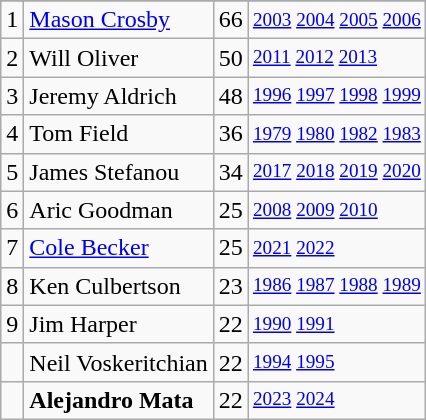<table class="wikitable">
<tr>
</tr>
<tr>
<td>1</td>
<td><a href='#'>Mason Crosby</a></td>
<td>66</td>
<td style="font-size:80%;"><a href='#'>2003</a> <a href='#'>2004</a> <a href='#'>2005</a> <a href='#'>2006</a></td>
</tr>
<tr>
<td>2</td>
<td>Will Oliver</td>
<td>50</td>
<td style="font-size:80%;"><a href='#'>2011</a> <a href='#'>2012</a> <a href='#'>2013</a></td>
</tr>
<tr>
<td>3</td>
<td>Jeremy Aldrich</td>
<td>48</td>
<td style="font-size:80%;"><a href='#'>1996</a> <a href='#'>1997</a> <a href='#'>1998</a> <a href='#'>1999</a></td>
</tr>
<tr>
<td>4</td>
<td>Tom Field</td>
<td>36</td>
<td style="font-size:80%;"><a href='#'>1979</a> <a href='#'>1980</a> <a href='#'>1982</a> <a href='#'>1983</a></td>
</tr>
<tr>
<td>5</td>
<td>James Stefanou</td>
<td>34</td>
<td style="font-size:80%;"><a href='#'>2017</a> <a href='#'>2018</a> <a href='#'>2019</a> <a href='#'>2020</a></td>
</tr>
<tr>
<td>6</td>
<td>Aric Goodman</td>
<td>25</td>
<td style="font-size:80%;"><a href='#'>2008</a> <a href='#'>2009</a> <a href='#'>2010</a></td>
</tr>
<tr>
<td>7</td>
<td><a href='#'>Cole Becker</a></td>
<td>25</td>
<td style="font-size:80%;"><a href='#'>2021</a> <a href='#'>2022</a></td>
</tr>
<tr>
<td>8</td>
<td>Ken Culbertson</td>
<td>23</td>
<td style="font-size:80%;"><a href='#'>1986</a> <a href='#'>1987</a> <a href='#'>1988</a> <a href='#'>1989</a></td>
</tr>
<tr>
<td>9</td>
<td>Jim Harper</td>
<td>22</td>
<td style="font-size:80%;"><a href='#'>1990</a> <a href='#'>1991</a></td>
</tr>
<tr>
<td></td>
<td>Neil Voskeritchian</td>
<td>22</td>
<td style="font-size:80%;"><a href='#'>1994</a> <a href='#'>1995</a></td>
</tr>
<tr>
<td></td>
<td><strong>Alejandro Mata</strong></td>
<td>22</td>
<td style="font-size:80%;"><a href='#'>2023</a> <a href='#'>2024</a></td>
</tr>
</table>
